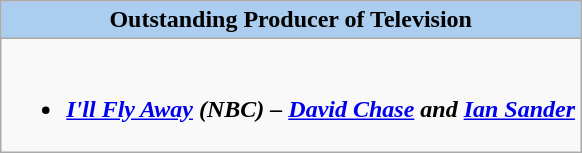<table class="wikitable">
<tr>
<th colspan="2" style="background:#abcdef;">Outstanding Producer of Television</th>
</tr>
<tr>
<td colspan="2" style="vertical-align:top;"><br><ul><li><strong><em><a href='#'>I'll Fly Away</a><em> (NBC) – <a href='#'>David Chase</a> and <a href='#'>Ian Sander</a><strong></li></ul></td>
</tr>
</table>
